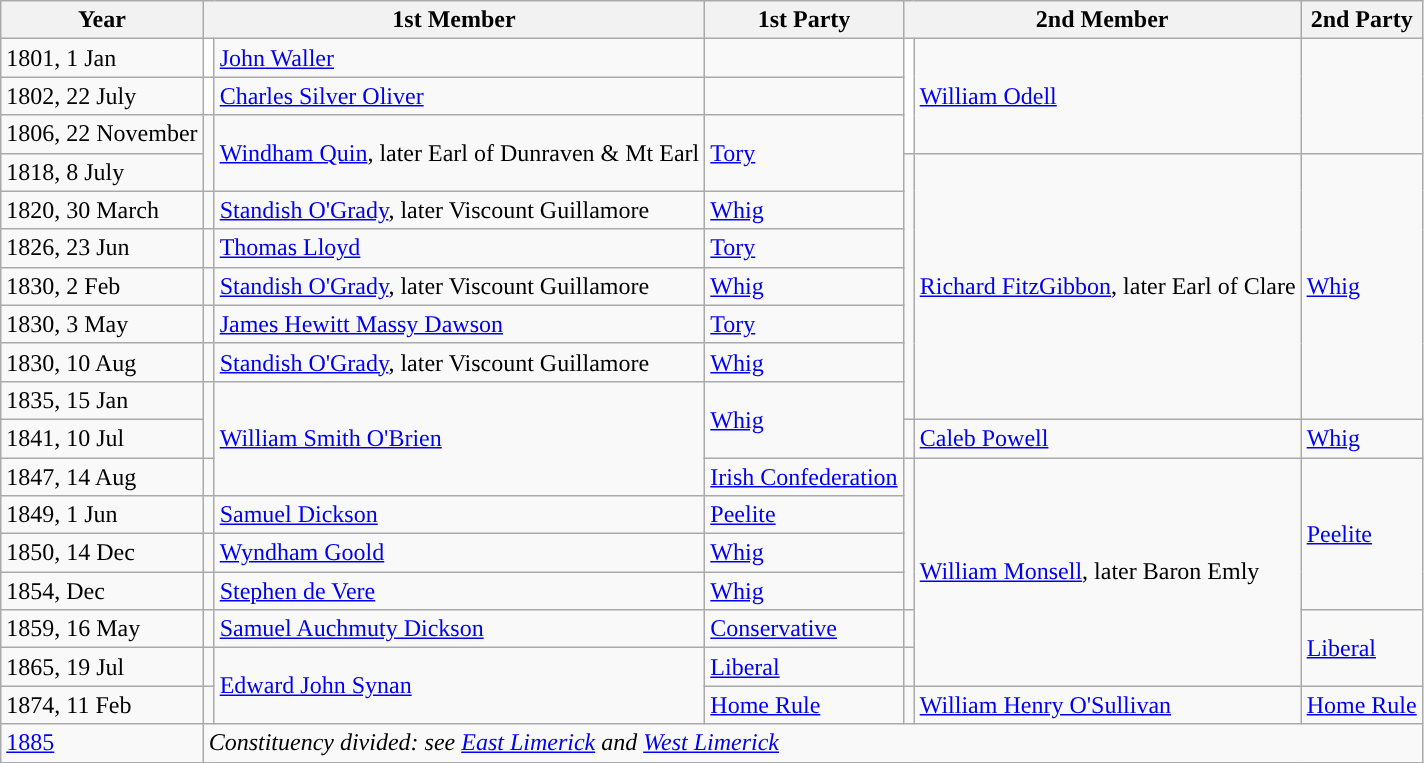<table class="wikitable">
<tr>
<th>Year</th>
<th colspan="2">1st Member</th>
<th>1st Party</th>
<th colspan="2">2nd Member</th>
<th>2nd Party</th>
</tr>
<tr>
<td>1801, 1 Jan</td>
<td style="color:inherit;background-color: white"></td>
<td><a href='#'>John Waller</a>     </td>
<td></td>
<td rowspan="3" style="color:inherit;background-color: white"></td>
<td rowspan="3"><a href='#'>William Odell</a>     </td>
<td rowspan="3"></td>
</tr>
<tr>
<td>1802, 22 July</td>
<td style="color:inherit;background-color: white"></td>
<td><a href='#'>Charles Silver Oliver</a>     </td>
<td></td>
</tr>
<tr>
<td>1806, 22 November</td>
<td rowspan="2" style="color:inherit;background-color: "></td>
<td rowspan="2"><a href='#'>Windham Quin</a>, later Earl of Dunraven & Mt Earl     </td>
<td rowspan="2"><a href='#'>Tory</a></td>
</tr>
<tr>
<td>1818, 8 July</td>
<td rowspan="7" style="color:inherit;background-color: "></td>
<td rowspan="7"><a href='#'>Richard FitzGibbon</a>, later Earl of Clare     </td>
<td rowspan="7"><a href='#'>Whig</a></td>
</tr>
<tr>
<td>1820, 30 March</td>
<td style="color:inherit;background-color: "></td>
<td><a href='#'>Standish O'Grady</a>, later Viscount Guillamore     </td>
<td><a href='#'>Whig</a></td>
</tr>
<tr>
<td>1826, 23 Jun</td>
<td style="color:inherit;background-color: "></td>
<td><a href='#'>Thomas Lloyd</a>     </td>
<td><a href='#'>Tory</a></td>
</tr>
<tr>
<td>1830, 2 Feb</td>
<td style="color:inherit;background-color: "></td>
<td><a href='#'>Standish O'Grady</a>, later Viscount Guillamore     </td>
<td><a href='#'>Whig</a></td>
</tr>
<tr>
<td>1830, 3 May</td>
<td style="color:inherit;background-color: "></td>
<td><a href='#'>James Hewitt Massy Dawson</a></td>
<td><a href='#'>Tory</a></td>
</tr>
<tr>
<td>1830, 10 Aug</td>
<td style="color:inherit;background-color: "></td>
<td><a href='#'>Standish O'Grady</a>, later Viscount Guillamore     </td>
<td><a href='#'>Whig</a></td>
</tr>
<tr>
<td>1835, 15 Jan</td>
<td rowspan="2" style="color:inherit;background-color: "></td>
<td rowspan="3"><a href='#'>William Smith O'Brien</a>     </td>
<td rowspan="2"><a href='#'>Whig</a></td>
</tr>
<tr>
<td>1841, 10 Jul</td>
<td style="color:inherit;background-color: "></td>
<td><a href='#'>Caleb Powell</a>     </td>
<td><a href='#'>Whig</a></td>
</tr>
<tr>
<td>1847, 14 Aug</td>
<td rowspan="1" style="color:inherit;background-color: "></td>
<td rowspan="1"><a href='#'>Irish Confederation</a></td>
<td rowspan="4" style="color:inherit;background-color: "></td>
<td rowspan="6"><a href='#'>William Monsell</a>, later Baron Emly     </td>
<td rowspan="4"><a href='#'>Peelite</a></td>
</tr>
<tr>
<td>1849, 1 Jun</td>
<td style="color:inherit;background-color: "></td>
<td><a href='#'>Samuel Dickson</a>     </td>
<td><a href='#'>Peelite</a></td>
</tr>
<tr>
<td>1850, 14 Dec</td>
<td style="color:inherit;background-color: "></td>
<td><a href='#'>Wyndham Goold</a>     </td>
<td><a href='#'>Whig</a></td>
</tr>
<tr>
<td>1854, Dec</td>
<td style="color:inherit;background-color: "></td>
<td><a href='#'>Stephen de Vere</a>     </td>
<td><a href='#'>Whig</a></td>
</tr>
<tr>
<td>1859, 16 May</td>
<td style="color:inherit;background-color: "></td>
<td><a href='#'>Samuel Auchmuty Dickson</a>     </td>
<td><a href='#'>Conservative</a></td>
<td style="color:inherit;background-color: "></td>
<td rowspan="2"><a href='#'>Liberal</a></td>
</tr>
<tr>
<td>1865, 19 Jul</td>
<td style="color:inherit;background-color: "></td>
<td rowspan="2"><a href='#'>Edward John Synan</a>     </td>
<td><a href='#'>Liberal</a></td>
</tr>
<tr>
<td>1874, 11 Feb</td>
<td style="color:inherit;background-color: "></td>
<td><a href='#'>Home Rule</a></td>
<td style="color:inherit;background-color: "></td>
<td><a href='#'>William Henry O'Sullivan</a>     </td>
<td><a href='#'>Home Rule</a></td>
</tr>
<tr>
<td><a href='#'>1885</a></td>
<td colspan="6"><em>Constituency divided: see <a href='#'>East Limerick</a> and <a href='#'>West Limerick</a></em></td>
</tr>
</table>
